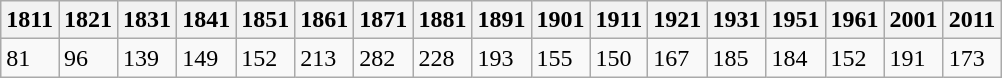<table class="wikitable">
<tr>
<th>1811</th>
<th>1821</th>
<th>1831</th>
<th>1841</th>
<th>1851</th>
<th>1861</th>
<th>1871</th>
<th>1881</th>
<th>1891</th>
<th>1901</th>
<th>1911</th>
<th>1921</th>
<th>1931</th>
<th>1951</th>
<th>1961</th>
<th>2001</th>
<th>2011</th>
</tr>
<tr>
<td>81</td>
<td>96</td>
<td>139</td>
<td>149</td>
<td>152</td>
<td>213</td>
<td>282</td>
<td>228</td>
<td>193</td>
<td>155</td>
<td>150</td>
<td>167</td>
<td>185</td>
<td>184</td>
<td>152</td>
<td>191</td>
<td>173</td>
</tr>
</table>
